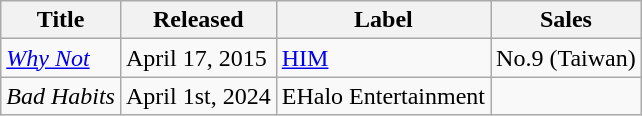<table class="wikitable plainrowheaders">
<tr>
<th scope="col">Title</th>
<th scope="col">Released</th>
<th scope="col">Label</th>
<th scope="col">Sales</th>
</tr>
<tr>
<td><em><a href='#'>Why Not</a></em></td>
<td>April 17, 2015</td>
<td rowspan="1"><a href='#'>HIM</a></td>
<td>No.9 (Taiwan)</td>
</tr>
<tr>
<td><em>Bad Habits</em></td>
<td>April 1st, 2024</td>
<td>EHalo Entertainment</td>
<td></td>
</tr>
</table>
